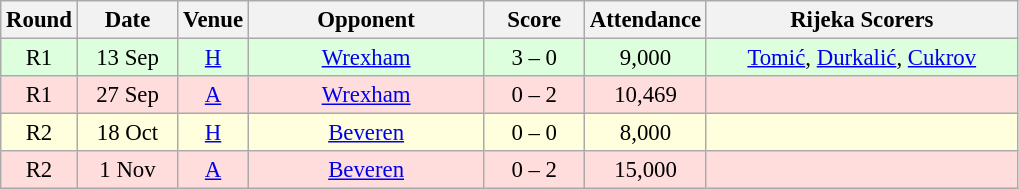<table class="wikitable sortable" style="text-align: center; font-size:95%;">
<tr>
<th width="30">Round</th>
<th width="60">Date</th>
<th width="20">Venue</th>
<th width="150">Opponent</th>
<th width="60">Score</th>
<th width="60">Attendance</th>
<th width="200">Rijeka Scorers</th>
</tr>
<tr bgcolor="#ddffdd">
<td>R1</td>
<td>13 Sep</td>
<td><a href='#'>H</a></td>
<td><a href='#'>Wrexham</a> </td>
<td>3 – 0</td>
<td>9,000</td>
<td><a href='#'>Tomić</a>, <a href='#'>Durkalić</a>, <a href='#'>Cukrov</a></td>
</tr>
<tr bgcolor="#ffdddd">
<td>R1</td>
<td>27 Sep</td>
<td><a href='#'>A</a></td>
<td><a href='#'>Wrexham</a> </td>
<td>0 – 2</td>
<td>10,469</td>
<td></td>
</tr>
<tr bgcolor="#ffffdd">
<td>R2</td>
<td>18 Oct</td>
<td><a href='#'>H</a></td>
<td><a href='#'>Beveren</a> </td>
<td>0 – 0</td>
<td>8,000</td>
<td></td>
</tr>
<tr bgcolor="#ffdddd">
<td>R2</td>
<td>1 Nov</td>
<td><a href='#'>A</a></td>
<td><a href='#'>Beveren</a> </td>
<td>0 – 2</td>
<td>15,000</td>
<td></td>
</tr>
</table>
